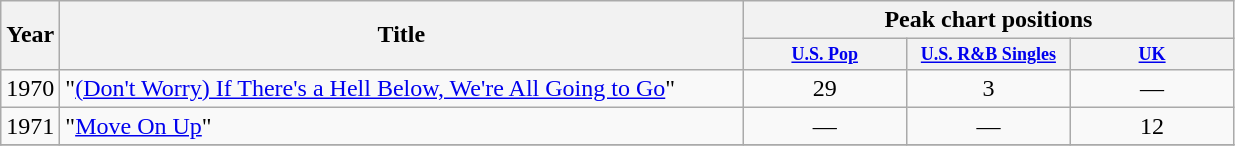<table class="wikitable">
<tr>
<th rowspan="2">Year</th>
<th rowspan="2" style="width:28em">Title</th>
<th colspan="3" style="width:20em">Peak chart positions</th>
</tr>
<tr style="vertical-align:top;line-height:1.2">
<th style="width:3em;font-size:75%"><a href='#'>U.S. Pop</a><br></th>
<th style="width:3em;font-size:75%"><a href='#'>U.S. R&B Singles</a><br></th>
<th style="width:3em;font-size:75%"><a href='#'>UK</a><br></th>
</tr>
<tr>
<td rowspan="1">1970</td>
<td>"<a href='#'>(Don't Worry) If There's a Hell Below, We're All Going to Go</a>"</td>
<td align="center">29</td>
<td align="center">3</td>
<td align="center">—</td>
</tr>
<tr>
<td rowspan="1">1971</td>
<td>"<a href='#'>Move On Up</a>"</td>
<td align="center">—</td>
<td align="center">—</td>
<td align="center">12</td>
</tr>
<tr>
</tr>
</table>
